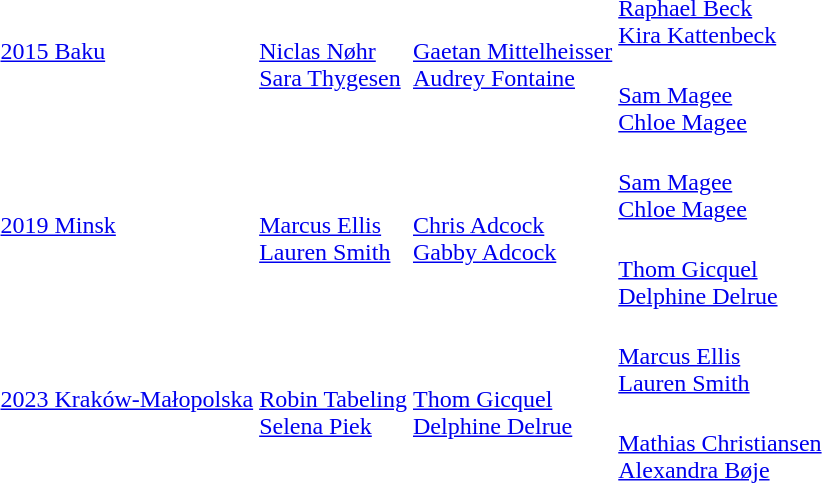<table>
<tr valign="center">
<td rowspan=2><a href='#'>2015 Baku</a><br></td>
<td rowspan=2><br><a href='#'>Niclas Nøhr</a><br><a href='#'>Sara Thygesen</a></td>
<td rowspan=2><br><a href='#'>Gaetan Mittelheisser</a><br><a href='#'>Audrey Fontaine</a></td>
<td><br><a href='#'>Raphael Beck</a><br><a href='#'>Kira Kattenbeck</a></td>
</tr>
<tr>
<td><br><a href='#'>Sam Magee</a><br><a href='#'>Chloe Magee</a></td>
</tr>
<tr valign="center">
<td rowspan="2"><a href='#'>2019 Minsk</a><br></td>
<td rowspan="2"><br><a href='#'>Marcus Ellis</a><br><a href='#'>Lauren Smith</a></td>
<td rowspan="2"><br><a href='#'>Chris Adcock</a><br><a href='#'>Gabby Adcock</a></td>
<td><br><a href='#'>Sam Magee</a><br><a href='#'>Chloe Magee</a></td>
</tr>
<tr>
<td><br><a href='#'>Thom Gicquel</a><br><a href='#'>Delphine Delrue</a></td>
</tr>
<tr valign="center">
<td rowspan="2"><a href='#'>2023 Kraków-Małopolska</a><br></td>
<td rowspan="2"><br><a href='#'>Robin Tabeling</a><br><a href='#'>Selena Piek</a></td>
<td rowspan="2"><br><a href='#'>Thom Gicquel</a><br><a href='#'>Delphine Delrue</a></td>
<td><br><a href='#'>Marcus Ellis</a><br><a href='#'>Lauren Smith</a></td>
</tr>
<tr>
<td><br><a href='#'>Mathias Christiansen</a><br><a href='#'>Alexandra Bøje</a></td>
</tr>
</table>
